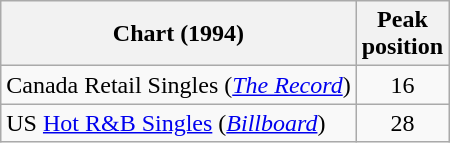<table class="wikitable">
<tr>
<th>Chart (1994)</th>
<th>Peak<br>position</th>
</tr>
<tr>
<td>Canada Retail Singles (<em><a href='#'>The Record</a></em>)</td>
<td align="center">16</td>
</tr>
<tr>
<td>US <a href='#'>Hot R&B Singles</a> (<em><a href='#'>Billboard</a></em>)</td>
<td align="center">28</td>
</tr>
</table>
